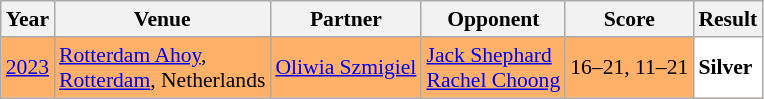<table class="sortable wikitable" style="font-size: 90%;">
<tr>
<th>Year</th>
<th>Venue</th>
<th>Partner</th>
<th>Opponent</th>
<th>Score</th>
<th>Result</th>
</tr>
<tr style="background:#FFB069">
<td align="center"><a href='#'>2023</a></td>
<td align="left"><a href='#'>Rotterdam Ahoy</a>,<br><a href='#'>Rotterdam</a>, Netherlands</td>
<td align="left"> <a href='#'>Oliwia Szmigiel</a></td>
<td align="left"> <a href='#'>Jack Shephard</a><br> <a href='#'>Rachel Choong</a></td>
<td align="left">16–21, 11–21</td>
<td style="text-align:left; background:white"> <strong>Silver</strong></td>
</tr>
</table>
